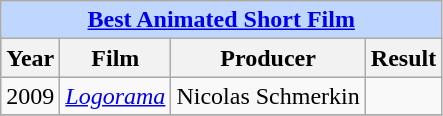<table class="wikitable">
<tr ---- bgcolor="#bfd7ff">
<td colspan=6 align=center><strong><a href='#'>Best Animated Short Film</a></strong></td>
</tr>
<tr bgcolor="#CCCCCC">
<th>Year</th>
<th>Film</th>
<th>Producer</th>
<th>Result</th>
</tr>
<tr>
<td>2009</td>
<td><em><a href='#'>Logorama</a></em></td>
<td>Nicolas Schmerkin</td>
<td></td>
</tr>
<tr>
</tr>
</table>
